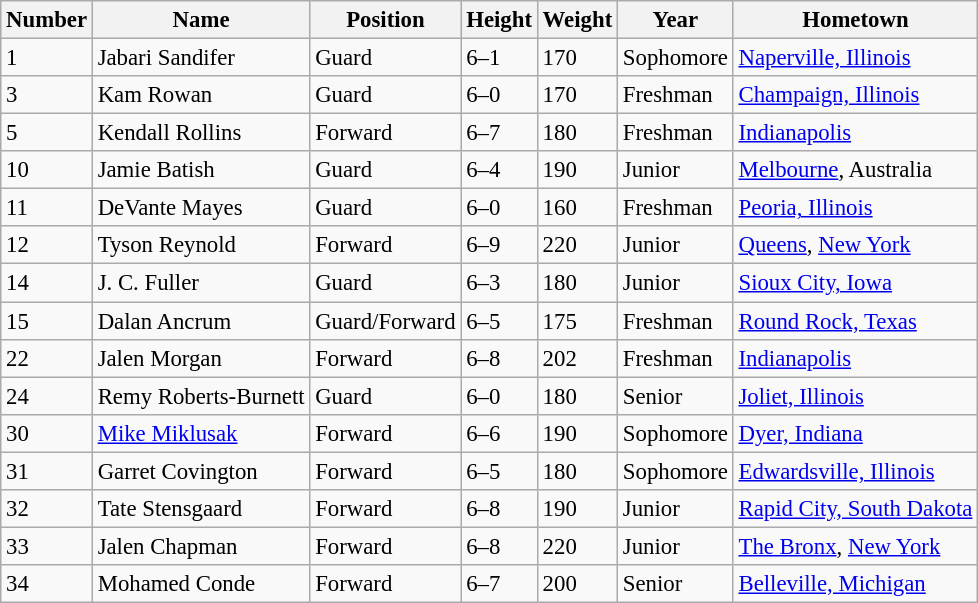<table class="wikitable sortable" style="font-size: 95%;">
<tr>
<th>Number</th>
<th>Name</th>
<th>Position</th>
<th>Height</th>
<th>Weight</th>
<th>Year</th>
<th>Hometown</th>
</tr>
<tr>
<td>1</td>
<td>Jabari Sandifer</td>
<td>Guard</td>
<td>6–1</td>
<td>170</td>
<td>Sophomore</td>
<td><a href='#'>Naperville, Illinois</a></td>
</tr>
<tr>
<td>3</td>
<td>Kam Rowan</td>
<td>Guard</td>
<td>6–0</td>
<td>170</td>
<td>Freshman</td>
<td><a href='#'>Champaign, Illinois</a></td>
</tr>
<tr>
<td>5</td>
<td>Kendall Rollins</td>
<td>Forward</td>
<td>6–7</td>
<td>180</td>
<td>Freshman</td>
<td><a href='#'>Indianapolis</a></td>
</tr>
<tr>
<td>10</td>
<td>Jamie Batish</td>
<td>Guard</td>
<td>6–4</td>
<td>190</td>
<td>Junior</td>
<td><a href='#'>Melbourne</a>, Australia</td>
</tr>
<tr>
<td>11</td>
<td>DeVante Mayes</td>
<td>Guard</td>
<td>6–0</td>
<td>160</td>
<td>Freshman</td>
<td><a href='#'>Peoria, Illinois</a></td>
</tr>
<tr>
<td>12</td>
<td>Tyson Reynold</td>
<td>Forward</td>
<td>6–9</td>
<td>220</td>
<td>Junior</td>
<td><a href='#'>Queens</a>, <a href='#'>New York</a></td>
</tr>
<tr>
<td>14</td>
<td>J. C. Fuller</td>
<td>Guard</td>
<td>6–3</td>
<td>180</td>
<td>Junior</td>
<td><a href='#'>Sioux City, Iowa</a></td>
</tr>
<tr>
<td>15</td>
<td>Dalan Ancrum</td>
<td>Guard/Forward</td>
<td>6–5</td>
<td>175</td>
<td>Freshman</td>
<td><a href='#'>Round Rock, Texas</a></td>
</tr>
<tr>
<td>22</td>
<td>Jalen Morgan</td>
<td>Forward</td>
<td>6–8</td>
<td>202</td>
<td>Freshman</td>
<td><a href='#'>Indianapolis</a></td>
</tr>
<tr>
<td>24</td>
<td>Remy Roberts-Burnett</td>
<td>Guard</td>
<td>6–0</td>
<td>180</td>
<td>Senior</td>
<td><a href='#'>Joliet, Illinois</a></td>
</tr>
<tr>
<td>30</td>
<td><a href='#'>Mike Miklusak</a></td>
<td>Forward</td>
<td>6–6</td>
<td>190</td>
<td>Sophomore</td>
<td><a href='#'>Dyer, Indiana</a></td>
</tr>
<tr>
<td>31</td>
<td>Garret Covington</td>
<td>Forward</td>
<td>6–5</td>
<td>180</td>
<td>Sophomore</td>
<td><a href='#'>Edwardsville, Illinois</a></td>
</tr>
<tr>
<td>32</td>
<td>Tate Stensgaard</td>
<td>Forward</td>
<td>6–8</td>
<td>190</td>
<td>Junior</td>
<td><a href='#'>Rapid City, South Dakota</a></td>
</tr>
<tr>
<td>33</td>
<td>Jalen Chapman</td>
<td>Forward</td>
<td>6–8</td>
<td>220</td>
<td>Junior</td>
<td><a href='#'>The Bronx</a>, <a href='#'>New York</a></td>
</tr>
<tr>
<td>34</td>
<td>Mohamed Conde</td>
<td>Forward</td>
<td>6–7</td>
<td>200</td>
<td>Senior</td>
<td><a href='#'>Belleville, Michigan</a></td>
</tr>
</table>
